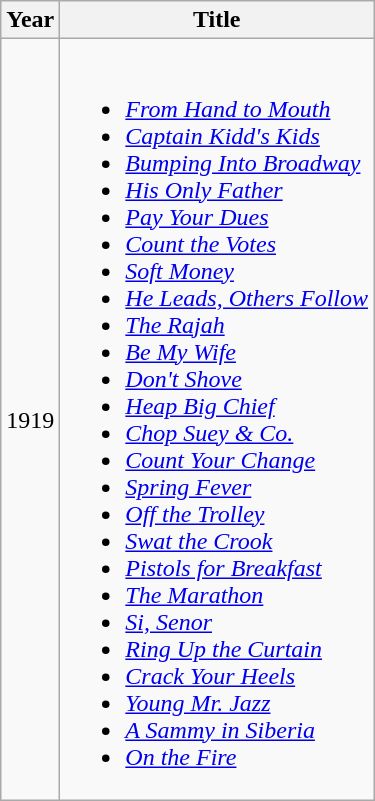<table class="wikitable sortable">
<tr>
<th>Year</th>
<th>Title</th>
</tr>
<tr>
<td>1919</td>
<td><br><ul><li><em><a href='#'>From Hand to Mouth</a></em></li><li><em><a href='#'>Captain Kidd's Kids</a></em></li><li><em><a href='#'>Bumping Into Broadway</a></em></li><li><em><a href='#'>His Only Father</a></em></li><li><em><a href='#'>Pay Your Dues</a></em></li><li><em><a href='#'>Count the Votes</a></em></li><li><em><a href='#'>Soft Money</a></em></li><li><em><a href='#'>He Leads, Others Follow</a></em></li><li><em><a href='#'>The Rajah</a></em></li><li><em><a href='#'>Be My Wife</a></em></li><li><em><a href='#'>Don't Shove</a></em></li><li><em><a href='#'>Heap Big Chief</a></em></li><li><em><a href='#'>Chop Suey & Co.</a></em></li><li><em><a href='#'>Count Your Change</a></em></li><li><em><a href='#'>Spring Fever</a></em></li><li><em><a href='#'>Off the Trolley</a></em></li><li><em><a href='#'>Swat the Crook</a></em></li><li><em><a href='#'>Pistols for Breakfast</a></em></li><li><em><a href='#'>The Marathon</a></em></li><li><em><a href='#'>Si, Senor</a></em></li><li><em><a href='#'>Ring Up the Curtain</a></em></li><li><em><a href='#'>Crack Your Heels</a></em></li><li><em><a href='#'>Young Mr. Jazz</a></em></li><li><em><a href='#'>A Sammy in Siberia</a></em></li><li><em><a href='#'>On the Fire</a></em></li></ul></td>
</tr>
</table>
